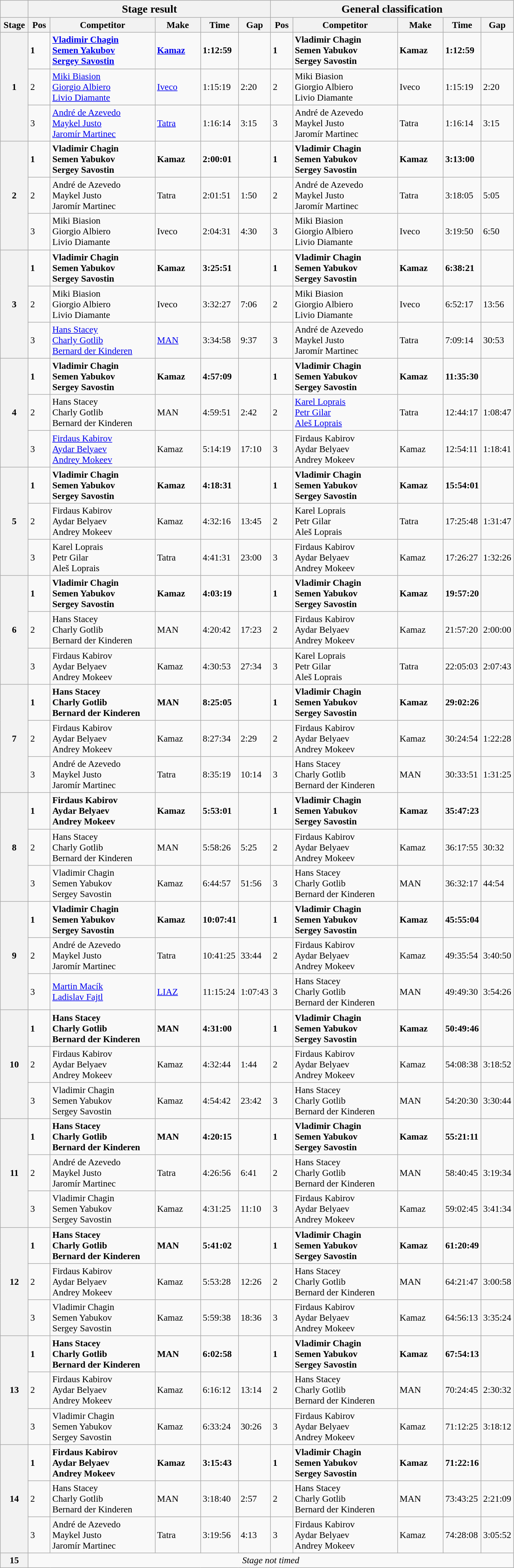<table class="wikitable" style="font-size:97%;">
<tr>
<th></th>
<th colspan=5><big>Stage result </big></th>
<th colspan=5><big>General classification</big></th>
</tr>
<tr>
<th width="40px">Stage</th>
<th width="30px">Pos</th>
<th width="170px">Competitor</th>
<th width="70px">Make</th>
<th width="40px">Time</th>
<th width="40px">Gap</th>
<th width="30px">Pos</th>
<th width="170px">Competitor</th>
<th width="70px">Make</th>
<th width="40px">Time</th>
<th width="40px">Gap</th>
</tr>
<tr>
<th rowspan=3>1</th>
<td><strong>1</strong></td>
<td><strong> <a href='#'>Vladimir Chagin</a><br>  <a href='#'>Semen Yakubov</a><br> <a href='#'>Sergey Savostin</a></strong></td>
<td><strong><a href='#'>Kamaz</a></strong></td>
<td><strong>1:12:59</strong></td>
<td></td>
<td><strong>1</strong></td>
<td><strong> Vladimir Chagin<br>  Semen Yabukov<br> Sergey Savostin</strong></td>
<td><strong>Kamaz</strong></td>
<td><strong>1:12:59</strong></td>
<td></td>
</tr>
<tr>
<td>2</td>
<td> <a href='#'>Miki Biasion</a><br>  <a href='#'>Giorgio Albiero</a><br> <a href='#'>Livio Diamante</a></td>
<td><a href='#'>Iveco</a></td>
<td>1:15:19</td>
<td>2:20</td>
<td>2</td>
<td> Miki Biasion<br>  Giorgio Albiero<br> Livio Diamante</td>
<td>Iveco</td>
<td>1:15:19</td>
<td>2:20</td>
</tr>
<tr>
<td>3</td>
<td> <a href='#'>André de Azevedo</a> <br> <a href='#'>Maykel Justo</a><br> <a href='#'>Jaromír Martinec</a></td>
<td><a href='#'>Tatra</a></td>
<td>1:16:14</td>
<td>3:15</td>
<td>3</td>
<td> André de Azevedo <br> Maykel Justo<br> Jaromír Martinec</td>
<td>Tatra</td>
<td>1:16:14</td>
<td>3:15</td>
</tr>
<tr>
<th rowspan=3>2</th>
<td><strong>1</strong></td>
<td><strong> Vladimir Chagin<br>  Semen Yabukov<br> Sergey Savostin</strong></td>
<td><strong>Kamaz</strong></td>
<td><strong>2:00:01</strong></td>
<td></td>
<td><strong>1</strong></td>
<td><strong> Vladimir Chagin<br>  Semen Yabukov<br> Sergey Savostin</strong></td>
<td><strong>Kamaz</strong></td>
<td><strong>3:13:00</strong></td>
<td></td>
</tr>
<tr>
<td>2</td>
<td> André de Azevedo <br> Maykel Justo<br> Jaromír Martinec</td>
<td>Tatra</td>
<td>2:01:51</td>
<td>1:50</td>
<td>2</td>
<td> André de Azevedo <br> Maykel Justo<br> Jaromír Martinec</td>
<td>Tatra</td>
<td>3:18:05</td>
<td>5:05</td>
</tr>
<tr>
<td>3</td>
<td> Miki Biasion<br>  Giorgio Albiero<br> Livio Diamante</td>
<td>Iveco</td>
<td>2:04:31</td>
<td>4:30</td>
<td>3</td>
<td> Miki Biasion<br>  Giorgio Albiero<br> Livio Diamante</td>
<td>Iveco</td>
<td>3:19:50</td>
<td>6:50</td>
</tr>
<tr>
<th rowspan=3>3</th>
<td><strong>1</strong></td>
<td><strong> Vladimir Chagin<br>  Semen Yabukov<br> Sergey Savostin</strong></td>
<td><strong>Kamaz</strong></td>
<td><strong>3:25:51</strong></td>
<td></td>
<td><strong>1</strong></td>
<td><strong> Vladimir Chagin<br>  Semen Yabukov<br> Sergey Savostin</strong></td>
<td><strong>Kamaz</strong></td>
<td><strong>6:38:21</strong></td>
<td></td>
</tr>
<tr>
<td>2</td>
<td> Miki Biasion<br>  Giorgio Albiero<br> Livio Diamante</td>
<td>Iveco</td>
<td>3:32:27</td>
<td>7:06</td>
<td>2</td>
<td> Miki Biasion<br>  Giorgio Albiero<br> Livio Diamante</td>
<td>Iveco</td>
<td>6:52:17</td>
<td>13:56</td>
</tr>
<tr>
<td>3</td>
<td> <a href='#'>Hans Stacey</a><br>  <a href='#'>Charly Gotlib</a><br> <a href='#'>Bernard der Kinderen</a></td>
<td><a href='#'>MAN</a></td>
<td>3:34:58</td>
<td>9:37</td>
<td>3</td>
<td> André de Azevedo <br> Maykel Justo<br> Jaromír Martinec</td>
<td>Tatra</td>
<td>7:09:14</td>
<td>30:53</td>
</tr>
<tr>
<th rowspan=3>4</th>
<td><strong>1</strong></td>
<td><strong> Vladimir Chagin<br>  Semen Yabukov<br> Sergey Savostin</strong></td>
<td><strong>Kamaz</strong></td>
<td><strong>4:57:09</strong></td>
<td></td>
<td><strong>1</strong></td>
<td><strong> Vladimir Chagin<br>  Semen Yabukov<br> Sergey Savostin</strong></td>
<td><strong>Kamaz</strong></td>
<td><strong>11:35:30</strong></td>
<td></td>
</tr>
<tr>
<td>2</td>
<td> Hans Stacey<br>  Charly Gotlib<br> Bernard der Kinderen</td>
<td>MAN</td>
<td>4:59:51</td>
<td>2:42</td>
<td>2</td>
<td> <a href='#'>Karel Loprais</a><br>  <a href='#'>Petr Gilar</a><br> <a href='#'>Aleš Loprais</a></td>
<td>Tatra</td>
<td>12:44:17</td>
<td>1:08:47</td>
</tr>
<tr>
<td>3</td>
<td> <a href='#'>Firdaus Kabirov</a><br>  <a href='#'>Aydar Belyaev</a><br> <a href='#'>Andrey Mokeev</a></td>
<td>Kamaz</td>
<td>5:14:19</td>
<td>17:10</td>
<td>3</td>
<td> Firdaus Kabirov<br>  Aydar Belyaev<br> Andrey Mokeev</td>
<td>Kamaz</td>
<td>12:54:11</td>
<td>1:18:41</td>
</tr>
<tr>
<th rowspan=3>5</th>
<td><strong>1</strong></td>
<td><strong> Vladimir Chagin<br>  Semen Yabukov<br> Sergey Savostin</strong></td>
<td><strong>Kamaz</strong></td>
<td><strong>4:18:31</strong></td>
<td></td>
<td><strong>1</strong></td>
<td><strong> Vladimir Chagin<br>  Semen Yabukov<br> Sergey Savostin</strong></td>
<td><strong>Kamaz</strong></td>
<td><strong>15:54:01</strong></td>
<td></td>
</tr>
<tr>
<td>2</td>
<td> Firdaus Kabirov<br>  Aydar Belyaev<br> Andrey Mokeev</td>
<td>Kamaz</td>
<td>4:32:16</td>
<td>13:45</td>
<td>2</td>
<td> Karel Loprais<br>  Petr Gilar<br> Aleš Loprais</td>
<td>Tatra</td>
<td>17:25:48</td>
<td>1:31:47</td>
</tr>
<tr>
<td>3</td>
<td> Karel Loprais<br>  Petr Gilar<br> Aleš Loprais</td>
<td>Tatra</td>
<td>4:41:31</td>
<td>23:00</td>
<td>3</td>
<td> Firdaus Kabirov<br>  Aydar Belyaev<br> Andrey Mokeev</td>
<td>Kamaz</td>
<td>17:26:27</td>
<td>1:32:26</td>
</tr>
<tr>
<th rowspan=3>6</th>
<td><strong>1</strong></td>
<td><strong> Vladimir Chagin<br>  Semen Yabukov<br> Sergey Savostin</strong></td>
<td><strong>Kamaz</strong></td>
<td><strong>4:03:19</strong></td>
<td></td>
<td><strong>1</strong></td>
<td><strong> Vladimir Chagin<br>  Semen Yabukov<br> Sergey Savostin</strong></td>
<td><strong>Kamaz</strong></td>
<td><strong>19:57:20</strong></td>
<td></td>
</tr>
<tr>
<td>2</td>
<td> Hans Stacey<br>  Charly Gotlib<br> Bernard der Kinderen</td>
<td>MAN</td>
<td>4:20:42</td>
<td>17:23</td>
<td>2</td>
<td> Firdaus Kabirov<br>  Aydar Belyaev<br> Andrey Mokeev</td>
<td>Kamaz</td>
<td>21:57:20</td>
<td>2:00:00</td>
</tr>
<tr>
<td>3</td>
<td> Firdaus Kabirov<br>  Aydar Belyaev<br> Andrey Mokeev</td>
<td>Kamaz</td>
<td>4:30:53</td>
<td>27:34</td>
<td>3</td>
<td> Karel Loprais<br>  Petr Gilar<br> Aleš Loprais</td>
<td>Tatra</td>
<td>22:05:03</td>
<td>2:07:43</td>
</tr>
<tr>
<th rowspan=3>7</th>
<td><strong>1</strong></td>
<td><strong> Hans Stacey<br>  Charly Gotlib<br> Bernard der Kinderen</strong></td>
<td><strong>MAN</strong></td>
<td><strong>8:25:05</strong></td>
<td></td>
<td><strong>1</strong></td>
<td><strong> Vladimir Chagin<br>  Semen Yabukov<br> Sergey Savostin</strong></td>
<td><strong>Kamaz</strong></td>
<td><strong>29:02:26</strong></td>
<td></td>
</tr>
<tr>
<td>2</td>
<td> Firdaus Kabirov<br>  Aydar Belyaev<br> Andrey Mokeev</td>
<td>Kamaz</td>
<td>8:27:34</td>
<td>2:29</td>
<td>2</td>
<td> Firdaus Kabirov<br>  Aydar Belyaev<br> Andrey Mokeev</td>
<td>Kamaz</td>
<td>30:24:54</td>
<td>1:22:28</td>
</tr>
<tr>
<td>3</td>
<td> André de Azevedo <br> Maykel Justo<br> Jaromír Martinec</td>
<td>Tatra</td>
<td>8:35:19</td>
<td>10:14</td>
<td>3</td>
<td> Hans Stacey<br>  Charly Gotlib<br> Bernard der Kinderen</td>
<td>MAN</td>
<td>30:33:51</td>
<td>1:31:25</td>
</tr>
<tr>
<th rowspan=3>8</th>
<td><strong>1</strong></td>
<td><strong> Firdaus Kabirov<br>  Aydar Belyaev<br> Andrey Mokeev</strong></td>
<td><strong>Kamaz</strong></td>
<td><strong>5:53:01</strong></td>
<td></td>
<td><strong>1</strong></td>
<td><strong> Vladimir Chagin<br>  Semen Yabukov<br> Sergey Savostin</strong></td>
<td><strong>Kamaz</strong></td>
<td><strong>35:47:23</strong></td>
<td></td>
</tr>
<tr>
<td>2</td>
<td> Hans Stacey<br>  Charly Gotlib<br> Bernard der Kinderen</td>
<td>MAN</td>
<td>5:58:26</td>
<td>5:25</td>
<td>2</td>
<td> Firdaus Kabirov<br>  Aydar Belyaev<br> Andrey Mokeev</td>
<td>Kamaz</td>
<td>36:17:55</td>
<td>30:32</td>
</tr>
<tr>
<td>3</td>
<td> Vladimir Chagin<br>  Semen Yabukov<br> Sergey Savostin</td>
<td>Kamaz</td>
<td>6:44:57</td>
<td>51:56</td>
<td>3</td>
<td> Hans Stacey<br>  Charly Gotlib<br> Bernard der Kinderen</td>
<td>MAN</td>
<td>36:32:17</td>
<td>44:54</td>
</tr>
<tr>
<th rowspan=3>9</th>
<td><strong>1</strong></td>
<td><strong> Vladimir Chagin<br>  Semen Yabukov<br> Sergey Savostin</strong></td>
<td><strong>Kamaz</strong></td>
<td><strong>10:07:41</strong></td>
<td></td>
<td><strong>1</strong></td>
<td><strong> Vladimir Chagin<br>  Semen Yabukov<br> Sergey Savostin</strong></td>
<td><strong>Kamaz</strong></td>
<td><strong>45:55:04</strong></td>
<td></td>
</tr>
<tr>
<td>2</td>
<td> André de Azevedo <br> Maykel Justo<br> Jaromír Martinec</td>
<td>Tatra</td>
<td>10:41:25</td>
<td>33:44</td>
<td>2</td>
<td> Firdaus Kabirov<br>  Aydar Belyaev<br> Andrey Mokeev</td>
<td>Kamaz</td>
<td>49:35:54</td>
<td>3:40:50</td>
</tr>
<tr>
<td>3</td>
<td> <a href='#'>Martin Macík</a><br>  <a href='#'>Ladislav Fajtl</a></td>
<td><a href='#'>LIAZ</a></td>
<td>11:15:24</td>
<td>1:07:43</td>
<td>3</td>
<td> Hans Stacey<br>  Charly Gotlib<br> Bernard der Kinderen</td>
<td>MAN</td>
<td>49:49:30</td>
<td>3:54:26</td>
</tr>
<tr>
<th rowspan=3>10</th>
<td><strong>1</strong></td>
<td><strong> Hans Stacey<br>  Charly Gotlib<br> Bernard der Kinderen</strong></td>
<td><strong>MAN</strong></td>
<td><strong>4:31:00</strong></td>
<td></td>
<td><strong>1</strong></td>
<td><strong> Vladimir Chagin<br>  Semen Yabukov<br> Sergey Savostin</strong></td>
<td><strong>Kamaz</strong></td>
<td><strong>50:49:46</strong></td>
<td></td>
</tr>
<tr>
<td>2</td>
<td> Firdaus Kabirov<br>  Aydar Belyaev<br> Andrey Mokeev</td>
<td>Kamaz</td>
<td>4:32:44</td>
<td>1:44</td>
<td>2</td>
<td> Firdaus Kabirov<br>  Aydar Belyaev<br> Andrey Mokeev</td>
<td>Kamaz</td>
<td>54:08:38</td>
<td>3:18:52</td>
</tr>
<tr>
<td>3</td>
<td> Vladimir Chagin<br>  Semen Yabukov<br> Sergey Savostin</td>
<td>Kamaz</td>
<td>4:54:42</td>
<td>23:42</td>
<td>3</td>
<td> Hans Stacey<br>  Charly Gotlib<br> Bernard der Kinderen</td>
<td>MAN</td>
<td>54:20:30</td>
<td>3:30:44</td>
</tr>
<tr>
<th rowspan=3>11</th>
<td><strong>1</strong></td>
<td><strong> Hans Stacey<br>  Charly Gotlib<br> Bernard der Kinderen</strong></td>
<td><strong>MAN</strong></td>
<td><strong>4:20:15</strong></td>
<td></td>
<td><strong>1</strong></td>
<td><strong> Vladimir Chagin<br>  Semen Yabukov<br> Sergey Savostin</strong></td>
<td><strong>Kamaz</strong></td>
<td><strong>55:21:11</strong></td>
<td></td>
</tr>
<tr>
<td>2</td>
<td> André de Azevedo <br> Maykel Justo<br> Jaromír Martinec</td>
<td>Tatra</td>
<td>4:26:56</td>
<td>6:41</td>
<td>2</td>
<td> Hans Stacey<br>  Charly Gotlib<br> Bernard der Kinderen</td>
<td>MAN</td>
<td>58:40:45</td>
<td>3:19:34</td>
</tr>
<tr>
<td>3</td>
<td> Vladimir Chagin<br>  Semen Yabukov<br> Sergey Savostin</td>
<td>Kamaz</td>
<td>4:31:25</td>
<td>11:10</td>
<td>3</td>
<td> Firdaus Kabirov<br>  Aydar Belyaev<br> Andrey Mokeev</td>
<td>Kamaz</td>
<td>59:02:45</td>
<td>3:41:34</td>
</tr>
<tr>
<th rowspan=3>12</th>
<td><strong>1</strong></td>
<td><strong> Hans Stacey<br>  Charly Gotlib<br> Bernard der Kinderen</strong></td>
<td><strong>MAN</strong></td>
<td><strong>5:41:02</strong></td>
<td></td>
<td><strong>1</strong></td>
<td><strong> Vladimir Chagin<br>  Semen Yabukov<br> Sergey Savostin</strong></td>
<td><strong>Kamaz</strong></td>
<td><strong>61:20:49</strong></td>
<td></td>
</tr>
<tr>
<td>2</td>
<td> Firdaus Kabirov<br>  Aydar Belyaev<br> Andrey Mokeev</td>
<td>Kamaz</td>
<td>5:53:28</td>
<td>12:26</td>
<td>2</td>
<td> Hans Stacey<br>  Charly Gotlib<br> Bernard der Kinderen</td>
<td>MAN</td>
<td>64:21:47</td>
<td>3:00:58</td>
</tr>
<tr>
<td>3</td>
<td> Vladimir Chagin<br>  Semen Yabukov<br> Sergey Savostin</td>
<td>Kamaz</td>
<td>5:59:38</td>
<td>18:36</td>
<td>3</td>
<td> Firdaus Kabirov<br>  Aydar Belyaev<br> Andrey Mokeev</td>
<td>Kamaz</td>
<td>64:56:13</td>
<td>3:35:24</td>
</tr>
<tr>
<th rowspan=3>13</th>
<td><strong>1</strong></td>
<td><strong> Hans Stacey<br>  Charly Gotlib<br> Bernard der Kinderen</strong></td>
<td><strong>MAN</strong></td>
<td><strong>6:02:58</strong></td>
<td></td>
<td><strong>1</strong></td>
<td><strong> Vladimir Chagin<br>  Semen Yabukov<br> Sergey Savostin</strong></td>
<td><strong>Kamaz</strong></td>
<td><strong>67:54:13</strong></td>
<td></td>
</tr>
<tr>
<td>2</td>
<td> Firdaus Kabirov<br>  Aydar Belyaev<br> Andrey Mokeev</td>
<td>Kamaz</td>
<td>6:16:12</td>
<td>13:14</td>
<td>2</td>
<td> Hans Stacey<br>  Charly Gotlib<br> Bernard der Kinderen</td>
<td>MAN</td>
<td>70:24:45</td>
<td>2:30:32</td>
</tr>
<tr>
<td>3</td>
<td> Vladimir Chagin<br>  Semen Yabukov<br> Sergey Savostin</td>
<td>Kamaz</td>
<td>6:33:24</td>
<td>30:26</td>
<td>3</td>
<td> Firdaus Kabirov<br>  Aydar Belyaev<br> Andrey Mokeev</td>
<td>Kamaz</td>
<td>71:12:25</td>
<td>3:18:12</td>
</tr>
<tr>
<th rowspan=3>14</th>
<td><strong>1</strong></td>
<td><strong> Firdaus Kabirov<br>  Aydar Belyaev<br> Andrey Mokeev</strong></td>
<td><strong>Kamaz</strong></td>
<td><strong>3:15:43</strong></td>
<td></td>
<td><strong>1</strong></td>
<td><strong> Vladimir Chagin<br>  Semen Yabukov<br> Sergey Savostin</strong></td>
<td><strong>Kamaz</strong></td>
<td><strong>71:22:16</strong></td>
<td></td>
</tr>
<tr>
<td>2</td>
<td> Hans Stacey<br>  Charly Gotlib<br> Bernard der Kinderen</td>
<td>MAN</td>
<td>3:18:40</td>
<td>2:57</td>
<td>2</td>
<td> Hans Stacey<br>  Charly Gotlib<br> Bernard der Kinderen</td>
<td>MAN</td>
<td>73:43:25</td>
<td>2:21:09</td>
</tr>
<tr>
<td>3</td>
<td> André de Azevedo <br> Maykel Justo<br> Jaromír Martinec</td>
<td>Tatra</td>
<td>3:19:56</td>
<td>4:13</td>
<td>3</td>
<td> Firdaus Kabirov<br>  Aydar Belyaev<br> Andrey Mokeev</td>
<td>Kamaz</td>
<td>74:28:08</td>
<td>3:05:52</td>
</tr>
<tr>
<th>15</th>
<td colspan=10 align=center><em>Stage not timed</em></td>
</tr>
</table>
